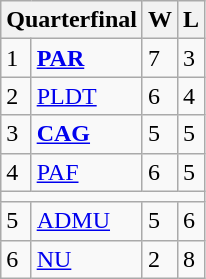<table class="wikitable">
<tr>
<th colspan="2">Quarterfinal</th>
<th>W</th>
<th>L</th>
</tr>
<tr>
<td>1</td>
<td><strong><a href='#'>PAR</a></strong></td>
<td>7</td>
<td>3</td>
</tr>
<tr>
<td>2</td>
<td><a href='#'>PLDT</a></td>
<td>6</td>
<td>4</td>
</tr>
<tr>
<td>3</td>
<td><strong><a href='#'>CAG</a></strong></td>
<td>5</td>
<td>5</td>
</tr>
<tr>
<td>4</td>
<td><a href='#'>PAF</a></td>
<td>6</td>
<td>5</td>
</tr>
<tr>
<td colspan="4"></td>
</tr>
<tr>
<td>5</td>
<td><a href='#'>ADMU</a></td>
<td>5</td>
<td>6</td>
</tr>
<tr>
<td>6</td>
<td><a href='#'>NU</a></td>
<td>2</td>
<td>8</td>
</tr>
</table>
